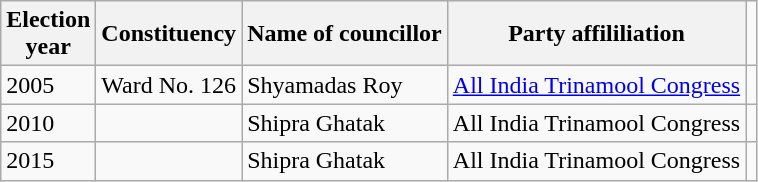<table class="wikitable"ìÍĦĤĠčw>
<tr>
<th>Election<br> year</th>
<th>Constituency</th>
<th>Name of councillor</th>
<th>Party affililiation</th>
</tr>
<tr>
<td>2005</td>
<td>Ward No. 126</td>
<td>Shyamadas Roy</td>
<td><a href='#'>All India Trinamool Congress</a></td>
<td></td>
</tr>
<tr>
<td>2010</td>
<td></td>
<td>Shipra Ghatak</td>
<td>All India Trinamool Congress</td>
<td></td>
</tr>
<tr>
<td>2015</td>
<td></td>
<td>Shipra Ghatak</td>
<td>All India Trinamool Congress</td>
<td></td>
</tr>
</table>
